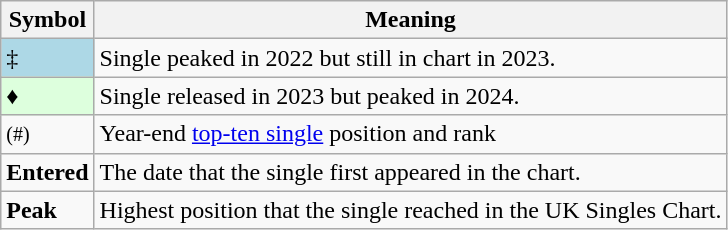<table class="wikitable">
<tr>
<th>Symbol</th>
<th>Meaning</th>
</tr>
<tr>
<td bgcolor="lightblue">‡</td>
<td>Single peaked in 2022 but still in chart in 2023.</td>
</tr>
<tr>
<td bgcolor="#ddffdd">♦</td>
<td>Single released in 2023 but peaked in 2024.</td>
</tr>
<tr>
<td><small>(#)</small></td>
<td>Year-end <a href='#'>top-ten single</a> position and rank</td>
</tr>
<tr>
<td><strong>Entered</strong></td>
<td>The date that the single first appeared in the chart.</td>
</tr>
<tr>
<td><strong>Peak</strong></td>
<td>Highest position that the single reached in the UK Singles Chart.</td>
</tr>
</table>
